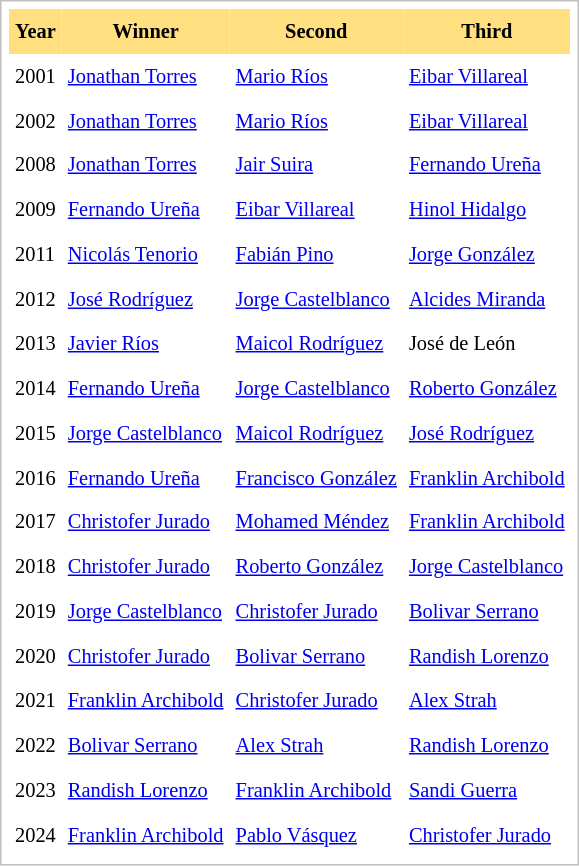<table cellpadding="4" cellspacing="0"  style="border: 1px solid silver; color: black; margin: 0 0 0.5em 0; background-color: white; padding: 5px; text-align: left; font-size:85%; vertical-align: top; line-height:1.6em;">
<tr>
<th scope=col; align="center" bgcolor="FFDF80">Year</th>
<th scope=col; align="center" bgcolor="FFDF80">Winner</th>
<th scope=col; align="center" bgcolor="FFDF80">Second</th>
<th scope=col; align="center" bgcolor="FFDF80">Third</th>
</tr>
<tr>
<td>2001</td>
<td><a href='#'>Jonathan Torres</a></td>
<td><a href='#'>Mario Ríos</a></td>
<td><a href='#'>Eibar Villareal</a></td>
</tr>
<tr>
<td>2002</td>
<td><a href='#'>Jonathan Torres</a></td>
<td><a href='#'>Mario Ríos</a></td>
<td><a href='#'>Eibar Villareal</a></td>
</tr>
<tr>
<td>2008</td>
<td><a href='#'>Jonathan Torres</a></td>
<td><a href='#'>Jair Suira</a></td>
<td><a href='#'>Fernando Ureña</a></td>
</tr>
<tr>
<td>2009</td>
<td><a href='#'>Fernando Ureña</a></td>
<td><a href='#'>Eibar Villareal</a></td>
<td><a href='#'>Hinol Hidalgo</a></td>
</tr>
<tr>
<td>2011</td>
<td><a href='#'>Nicolás Tenorio</a></td>
<td><a href='#'>Fabián Pino</a></td>
<td><a href='#'>Jorge González</a></td>
</tr>
<tr>
<td>2012</td>
<td><a href='#'>José Rodríguez</a></td>
<td><a href='#'>Jorge Castelblanco</a></td>
<td><a href='#'>Alcides Miranda</a></td>
</tr>
<tr>
<td>2013</td>
<td><a href='#'>Javier Ríos</a></td>
<td><a href='#'>Maicol Rodríguez</a></td>
<td>José de León</td>
</tr>
<tr>
<td>2014</td>
<td><a href='#'>Fernando Ureña</a></td>
<td><a href='#'>Jorge Castelblanco</a></td>
<td><a href='#'>Roberto González</a></td>
</tr>
<tr>
<td>2015</td>
<td><a href='#'>Jorge Castelblanco</a></td>
<td><a href='#'>Maicol Rodríguez</a></td>
<td><a href='#'>José Rodríguez</a></td>
</tr>
<tr>
<td>2016</td>
<td><a href='#'>Fernando Ureña</a></td>
<td><a href='#'>Francisco González</a></td>
<td><a href='#'>Franklin Archibold</a></td>
</tr>
<tr>
<td>2017</td>
<td><a href='#'>Christofer Jurado</a></td>
<td><a href='#'>Mohamed Méndez</a></td>
<td><a href='#'>Franklin Archibold</a></td>
</tr>
<tr>
<td>2018</td>
<td><a href='#'>Christofer Jurado</a></td>
<td><a href='#'>Roberto González</a></td>
<td><a href='#'>Jorge Castelblanco</a></td>
</tr>
<tr>
<td>2019</td>
<td><a href='#'>Jorge Castelblanco</a></td>
<td><a href='#'>Christofer Jurado</a></td>
<td><a href='#'>Bolivar Serrano</a></td>
</tr>
<tr>
<td>2020</td>
<td><a href='#'>Christofer Jurado</a></td>
<td><a href='#'>Bolivar Serrano</a></td>
<td><a href='#'>Randish Lorenzo</a></td>
</tr>
<tr>
<td>2021</td>
<td><a href='#'>Franklin Archibold</a></td>
<td><a href='#'>Christofer Jurado</a></td>
<td><a href='#'>Alex Strah</a></td>
</tr>
<tr>
<td>2022</td>
<td><a href='#'>Bolivar Serrano</a></td>
<td><a href='#'>Alex Strah</a></td>
<td><a href='#'>Randish Lorenzo</a></td>
</tr>
<tr>
<td>2023</td>
<td><a href='#'>Randish Lorenzo</a></td>
<td><a href='#'>Franklin Archibold</a></td>
<td><a href='#'>Sandi Guerra</a></td>
</tr>
<tr>
<td>2024</td>
<td><a href='#'>Franklin Archibold</a></td>
<td><a href='#'>Pablo Vásquez</a></td>
<td><a href='#'>Christofer Jurado</a></td>
</tr>
</table>
